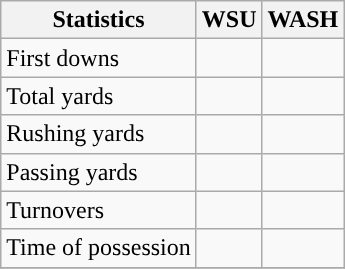<table class="wikitable" style="float: left;">
<tr>
<th>Statistics</th>
<th>WSU</th>
<th>WASH</th>
</tr>
<tr>
<td>First downs</td>
<td></td>
<td></td>
</tr>
<tr>
<td>Total yards</td>
<td></td>
<td></td>
</tr>
<tr>
<td>Rushing yards</td>
<td></td>
<td></td>
</tr>
<tr>
<td>Passing yards</td>
<td></td>
<td></td>
</tr>
<tr>
<td>Turnovers</td>
<td></td>
<td></td>
</tr>
<tr>
<td>Time of possession</td>
<td></td>
<td></td>
</tr>
<tr>
</tr>
</table>
